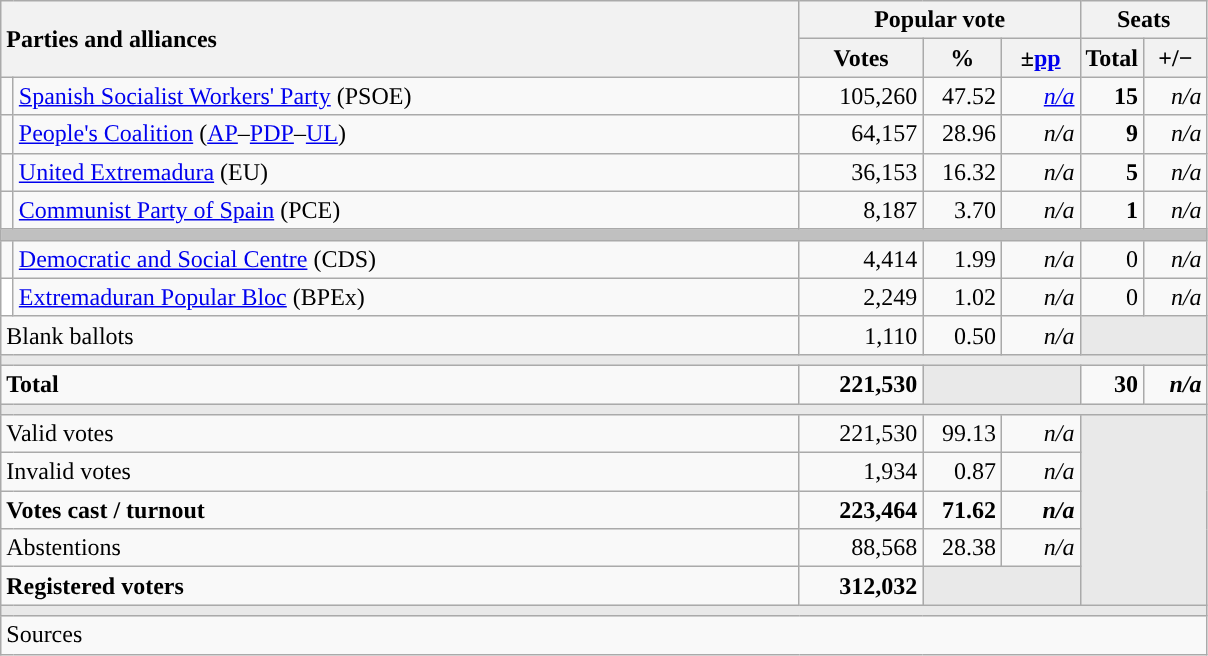<table class="wikitable" style="text-align:right;">
<tr>
<th style="text-align:left;" rowspan="2" colspan="2" width="525">Parties and alliances</th>
<th colspan="3">Popular vote</th>
<th colspan="2">Seats</th>
</tr>
<tr>
<th width="75">Votes</th>
<th width="45">%</th>
<th width="45">±<a href='#'>pp</a></th>
<th width="35">Total</th>
<th width="35">+/−</th>
</tr>
<tr>
<td width="1" style="color:inherit;background:"></td>
<td align="left"><a href='#'>Spanish Socialist Workers' Party</a> (PSOE)</td>
<td>105,260</td>
<td>47.52</td>
<td><em><a href='#'>n/a</a></em></td>
<td><strong>15</strong></td>
<td><em>n/a</em></td>
</tr>
<tr>
<td style="color:inherit;background:"></td>
<td align="left"><a href='#'>People's Coalition</a> (<a href='#'>AP</a>–<a href='#'>PDP</a>–<a href='#'>UL</a>)</td>
<td>64,157</td>
<td>28.96</td>
<td><em>n/a</em></td>
<td><strong>9</strong></td>
<td><em>n/a</em></td>
</tr>
<tr>
<td style="color:inherit;background:"></td>
<td align="left"><a href='#'>United Extremadura</a> (EU)</td>
<td>36,153</td>
<td>16.32</td>
<td><em>n/a</em></td>
<td><strong>5</strong></td>
<td><em>n/a</em></td>
</tr>
<tr>
<td style="color:inherit;background:"></td>
<td align="left"><a href='#'>Communist Party of Spain</a> (PCE)</td>
<td>8,187</td>
<td>3.70</td>
<td><em>n/a</em></td>
<td><strong>1</strong></td>
<td><em>n/a</em></td>
</tr>
<tr>
<td colspan="7" bgcolor="#C0C0C0"></td>
</tr>
<tr>
<td style="color:inherit;background:"></td>
<td align="left"><a href='#'>Democratic and Social Centre</a> (CDS)</td>
<td>4,414</td>
<td>1.99</td>
<td><em>n/a</em></td>
<td>0</td>
<td><em>n/a</em></td>
</tr>
<tr>
<td bgcolor="white"></td>
<td align="left"><a href='#'>Extremaduran Popular Bloc</a> (BPEx)</td>
<td>2,249</td>
<td>1.02</td>
<td><em>n/a</em></td>
<td>0</td>
<td><em>n/a</em></td>
</tr>
<tr>
<td align="left" colspan="2">Blank ballots</td>
<td>1,110</td>
<td>0.50</td>
<td><em>n/a</em></td>
<td bgcolor="#E9E9E9" colspan="2"></td>
</tr>
<tr>
<td colspan="7" bgcolor="#E9E9E9"></td>
</tr>
<tr style="font-weight:bold;">
<td align="left" colspan="2">Total</td>
<td>221,530</td>
<td bgcolor="#E9E9E9" colspan="2"></td>
<td>30</td>
<td><em>n/a</em></td>
</tr>
<tr>
<td colspan="7" bgcolor="#E9E9E9"></td>
</tr>
<tr>
<td align="left" colspan="2">Valid votes</td>
<td>221,530</td>
<td>99.13</td>
<td><em>n/a</em></td>
<td bgcolor="#E9E9E9" colspan="2" rowspan="5"></td>
</tr>
<tr>
<td align="left" colspan="2">Invalid votes</td>
<td>1,934</td>
<td>0.87</td>
<td><em>n/a</em></td>
</tr>
<tr style="font-weight:bold;">
<td align="left" colspan="2">Votes cast / turnout</td>
<td>223,464</td>
<td>71.62</td>
<td><em>n/a</em></td>
</tr>
<tr>
<td align="left" colspan="2">Abstentions</td>
<td>88,568</td>
<td>28.38</td>
<td><em>n/a</em></td>
</tr>
<tr style="font-weight:bold;">
<td align="left" colspan="2">Registered voters</td>
<td>312,032</td>
<td bgcolor="#E9E9E9" colspan="2"></td>
</tr>
<tr>
<td colspan="7" bgcolor="#E9E9E9"></td>
</tr>
<tr>
<td align="left" colspan="7">Sources</td>
</tr>
</table>
